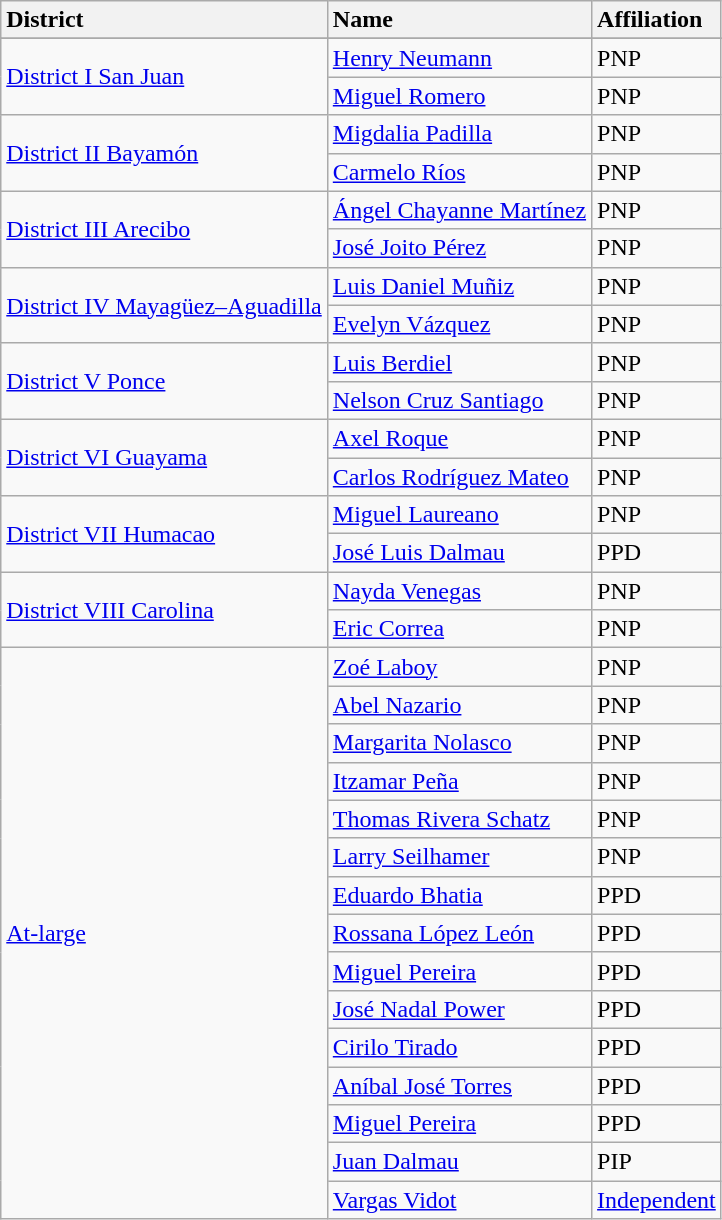<table class="wikitable sortable">
<tr>
<th style="text-align: left">District</th>
<th style="text-align: left">Name</th>
<th style="text-align: left">Affiliation</th>
</tr>
<tr>
</tr>
<tr>
<td rowspan=2><a href='#'>District I San Juan</a></td>
<td><a href='#'>Henry Neumann</a></td>
<td>PNP</td>
</tr>
<tr>
<td><a href='#'>Miguel Romero</a></td>
<td>PNP</td>
</tr>
<tr>
<td rowspan=2><a href='#'>District II Bayamón</a></td>
<td><a href='#'>Migdalia Padilla</a></td>
<td>PNP</td>
</tr>
<tr>
<td><a href='#'>Carmelo Ríos</a></td>
<td>PNP</td>
</tr>
<tr>
<td rowspan=2><a href='#'>District III Arecibo</a></td>
<td><a href='#'>Ángel Chayanne Martínez</a></td>
<td>PNP</td>
</tr>
<tr>
<td><a href='#'>José Joito Pérez</a></td>
<td>PNP</td>
</tr>
<tr>
<td rowspan=2><a href='#'>District IV Mayagüez–Aguadilla</a></td>
<td><a href='#'>Luis Daniel Muñiz</a></td>
<td>PNP</td>
</tr>
<tr>
<td><a href='#'>Evelyn Vázquez</a></td>
<td>PNP</td>
</tr>
<tr>
<td rowspan=2><a href='#'>District V Ponce</a></td>
<td><a href='#'>Luis Berdiel</a></td>
<td>PNP</td>
</tr>
<tr>
<td><a href='#'>Nelson Cruz Santiago</a></td>
<td>PNP</td>
</tr>
<tr>
<td rowspan=2><a href='#'>District VI Guayama</a></td>
<td><a href='#'>Axel Roque</a></td>
<td>PNP</td>
</tr>
<tr>
<td><a href='#'>Carlos Rodríguez Mateo</a></td>
<td>PNP</td>
</tr>
<tr>
<td rowspan=2><a href='#'>District VII Humacao</a></td>
<td><a href='#'>Miguel Laureano</a></td>
<td>PNP</td>
</tr>
<tr>
<td><a href='#'>José Luis Dalmau</a></td>
<td>PPD</td>
</tr>
<tr>
<td rowspan=2><a href='#'>District VIII Carolina</a></td>
<td><a href='#'>Nayda Venegas</a></td>
<td>PNP</td>
</tr>
<tr>
<td><a href='#'>Eric Correa</a></td>
<td>PNP</td>
</tr>
<tr>
<td rowspan=15><a href='#'>At-large</a></td>
<td><a href='#'>Zoé Laboy</a></td>
<td>PNP</td>
</tr>
<tr>
<td><a href='#'>Abel Nazario</a></td>
<td>PNP</td>
</tr>
<tr>
<td><a href='#'>Margarita Nolasco</a></td>
<td>PNP</td>
</tr>
<tr>
<td><a href='#'>Itzamar Peña</a></td>
<td>PNP</td>
</tr>
<tr>
<td><a href='#'>Thomas Rivera Schatz</a></td>
<td>PNP</td>
</tr>
<tr>
<td><a href='#'>Larry Seilhamer</a></td>
<td>PNP</td>
</tr>
<tr>
<td><a href='#'>Eduardo Bhatia</a></td>
<td>PPD</td>
</tr>
<tr>
<td><a href='#'>Rossana López León</a></td>
<td>PPD</td>
</tr>
<tr>
<td><a href='#'>Miguel Pereira</a></td>
<td>PPD</td>
</tr>
<tr>
<td><a href='#'>José Nadal Power</a></td>
<td>PPD</td>
</tr>
<tr>
<td><a href='#'>Cirilo Tirado</a></td>
<td>PPD</td>
</tr>
<tr>
<td><a href='#'>Aníbal José Torres</a></td>
<td>PPD</td>
</tr>
<tr>
<td><a href='#'>Miguel Pereira</a></td>
<td>PPD</td>
</tr>
<tr>
<td><a href='#'>Juan Dalmau</a></td>
<td>PIP</td>
</tr>
<tr>
<td><a href='#'>Vargas Vidot</a></td>
<td><a href='#'>Independent</a></td>
</tr>
</table>
